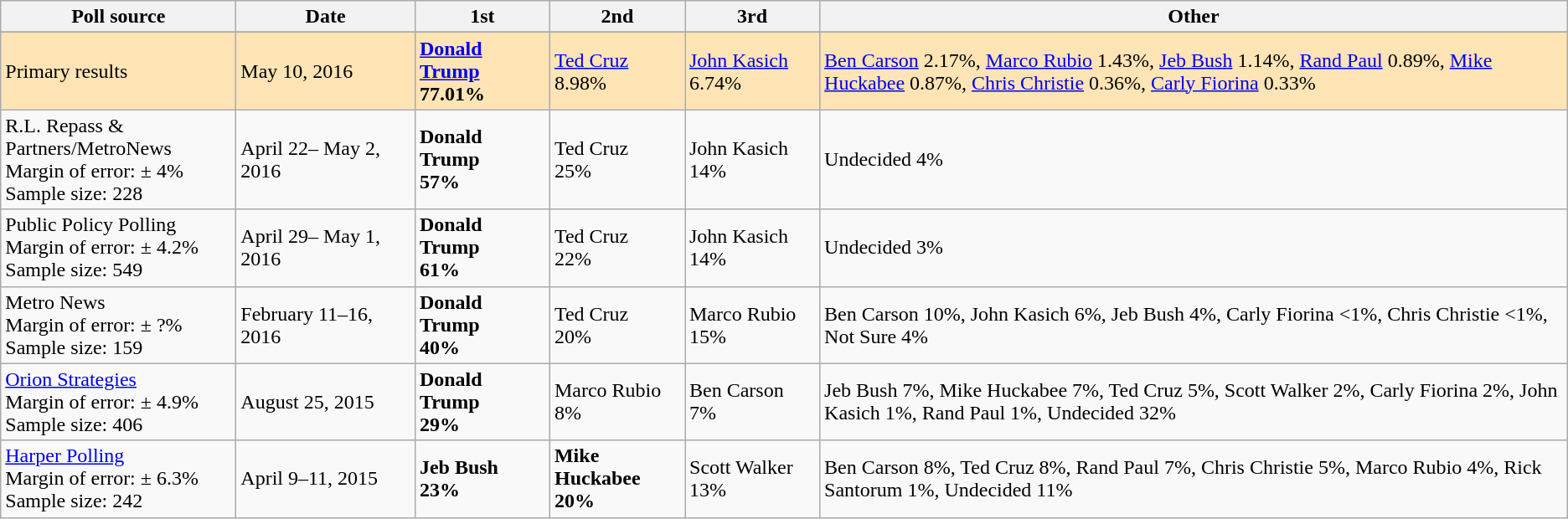<table class="wikitable">
<tr>
<th style="width:180px;">Poll source</th>
<th style="width:135px;">Date</th>
<th style="width:100px;">1st</th>
<th style="width:100px;">2nd</th>
<th style="width:100px;">3rd</th>
<th>Other</th>
</tr>
<tr>
</tr>
<tr style="background:Moccasin;">
<td>Primary results</td>
<td>May 10, 2016</td>
<td><strong><a href='#'>Donald Trump</a><br>77.01%</strong></td>
<td><a href='#'>Ted Cruz</a><br>8.98%</td>
<td><a href='#'>John Kasich</a><br>6.74%</td>
<td><a href='#'>Ben Carson</a> 2.17%, <a href='#'>Marco Rubio</a> 1.43%, <a href='#'>Jeb Bush</a> 1.14%, <a href='#'>Rand Paul</a> 0.89%, <a href='#'>Mike Huckabee</a> 0.87%, <a href='#'>Chris Christie</a> 0.36%, <a href='#'>Carly Fiorina</a> 0.33%</td>
</tr>
<tr>
<td>R.L. Repass & Partners/MetroNews<br>Margin of error: ± 4%
<br>Sample size: 228</td>
<td>April 22– May 2, 2016</td>
<td><strong>Donald Trump<br>57%</strong></td>
<td>Ted Cruz<br>25%</td>
<td>John Kasich<br>14%</td>
<td>Undecided 4%</td>
</tr>
<tr>
<td>Public Policy Polling<br>Margin of error: ± 4.2%
<br>Sample size: 549</td>
<td>April 29– May 1, 2016</td>
<td><strong>Donald Trump<br>61%</strong></td>
<td>Ted Cruz<br>22%</td>
<td>John Kasich<br>14%</td>
<td>Undecided 3%</td>
</tr>
<tr>
<td>Metro News<br>Margin of error: ± ?%
<br>Sample size: 159</td>
<td>February 11–16, 2016</td>
<td><strong>Donald Trump<br>40%</strong></td>
<td>Ted Cruz<br>20%</td>
<td>Marco Rubio<br>15%</td>
<td>Ben Carson 10%, John Kasich 6%, Jeb Bush 4%, Carly Fiorina <1%, Chris Christie <1%, Not Sure 4%</td>
</tr>
<tr>
<td><a href='#'>Orion Strategies</a><br>Margin of error: ± 4.9%
<br>Sample size: 406</td>
<td>August 25, 2015</td>
<td><strong>Donald Trump<br>29%</strong></td>
<td>Marco Rubio<br>8%</td>
<td>Ben Carson<br>7%</td>
<td>Jeb Bush 7%, Mike Huckabee 7%, Ted Cruz 5%, Scott Walker 2%, Carly Fiorina 2%, John Kasich 1%, Rand Paul 1%, Undecided 32%</td>
</tr>
<tr>
<td><a href='#'>Harper Polling</a><br>Margin of error: ± 6.3%
<br>Sample size: 242</td>
<td>April 9–11, 2015</td>
<td><strong>Jeb Bush<br>23%</strong></td>
<td><strong>Mike Huckabee<br>20%</strong></td>
<td>Scott Walker<br>13%</td>
<td>Ben Carson 8%, Ted Cruz 8%, Rand Paul 7%, Chris Christie 5%, Marco Rubio 4%, Rick Santorum 1%, Undecided 11%</td>
</tr>
</table>
